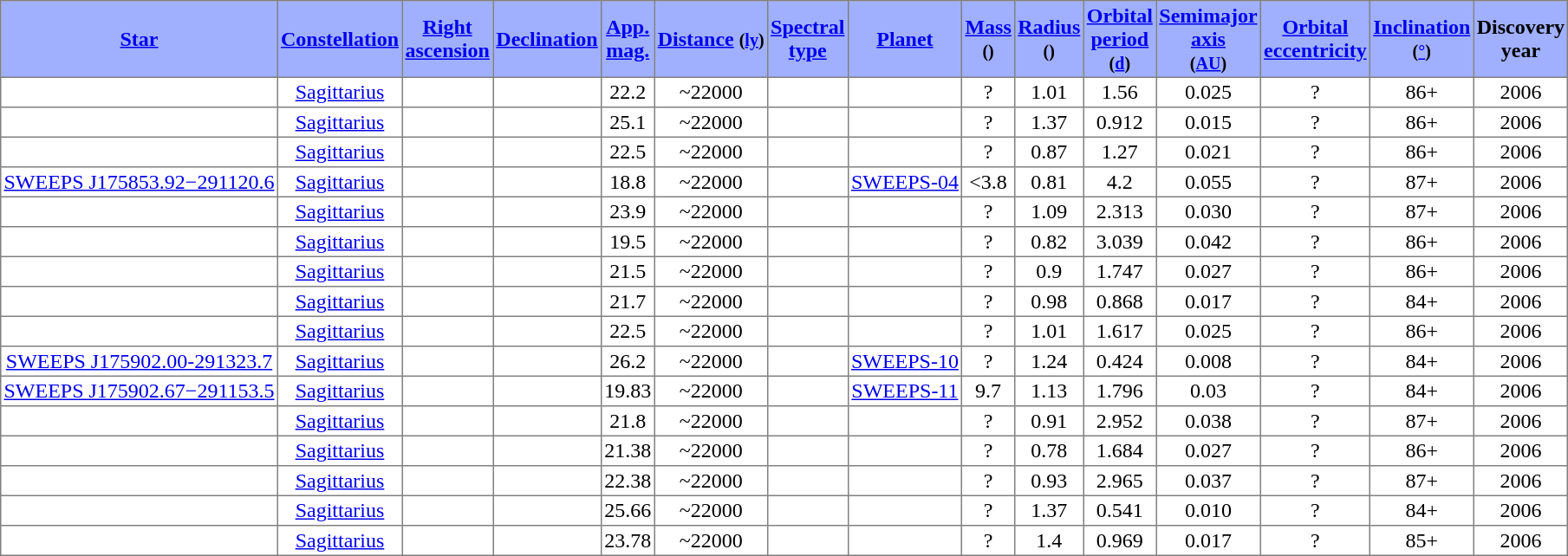<table class="toccolours sortable" border=1 cellspacing=0 cellpadding=2 align=center style="text-align:center; border-collapse:collapse; margin-left: 0; margin-right: auto;">
<tr bgcolor="#a0b0ff">
<th><a href='#'>Star</a></th>
<th><a href='#'>Constellation</a></th>
<th><a href='#'>Right<br>ascension</a></th>
<th><a href='#'>Declination</a></th>
<th><a href='#'>App.<br>mag.</a></th>
<th><a href='#'>Distance</a> <small>(<a href='#'>ly</a>)</small></th>
<th><a href='#'>Spectral<br>type</a></th>
<th><a href='#'>Planet</a></th>
<th><a href='#'>Mass</a><br><small>()</small></th>
<th><a href='#'>Radius</a><br><small>()</small></th>
<th><a href='#'>Orbital<br>period</a><br><small>(<a href='#'>d</a>)</small></th>
<th><a href='#'>Semimajor<br>axis</a><br><small>(<a href='#'>AU</a>)</small></th>
<th><a href='#'>Orbital<br>eccentricity</a></th>
<th><a href='#'>Inclination</a><br><small>(<a href='#'>°</a>)</small></th>
<th>Discovery<br>year</th>
</tr>
<tr>
<td></td>
<td><a href='#'>Sagittarius</a></td>
<td></td>
<td></td>
<td>22.2</td>
<td>~22000</td>
<td></td>
<td></td>
<td>?</td>
<td>1.01</td>
<td>1.56</td>
<td>0.025</td>
<td>?</td>
<td>86+</td>
<td>2006</td>
</tr>
<tr>
<td></td>
<td><a href='#'>Sagittarius</a></td>
<td></td>
<td></td>
<td>25.1</td>
<td>~22000</td>
<td></td>
<td></td>
<td>?</td>
<td>1.37</td>
<td>0.912</td>
<td>0.015</td>
<td>?</td>
<td>86+</td>
<td>2006</td>
</tr>
<tr>
<td></td>
<td><a href='#'>Sagittarius</a></td>
<td></td>
<td></td>
<td>22.5</td>
<td>~22000</td>
<td></td>
<td></td>
<td>?</td>
<td>0.87</td>
<td>1.27</td>
<td>0.021</td>
<td>?</td>
<td>86+</td>
<td>2006</td>
</tr>
<tr>
<td><a href='#'>SWEEPS J175853.92−291120.6</a></td>
<td><a href='#'>Sagittarius</a></td>
<td></td>
<td></td>
<td>18.8</td>
<td>~22000</td>
<td></td>
<td><a href='#'>SWEEPS-04</a></td>
<td><3.8</td>
<td>0.81</td>
<td>4.2</td>
<td>0.055</td>
<td>?</td>
<td>87+</td>
<td>2006</td>
</tr>
<tr>
<td></td>
<td><a href='#'>Sagittarius</a></td>
<td></td>
<td></td>
<td>23.9</td>
<td>~22000</td>
<td></td>
<td></td>
<td>?</td>
<td>1.09</td>
<td>2.313</td>
<td>0.030</td>
<td>?</td>
<td>87+</td>
<td>2006</td>
</tr>
<tr>
<td></td>
<td><a href='#'>Sagittarius</a></td>
<td></td>
<td></td>
<td>19.5</td>
<td>~22000</td>
<td></td>
<td></td>
<td>?</td>
<td>0.82</td>
<td>3.039</td>
<td>0.042</td>
<td>?</td>
<td>86+</td>
<td>2006</td>
</tr>
<tr>
<td></td>
<td><a href='#'>Sagittarius</a></td>
<td></td>
<td></td>
<td>21.5</td>
<td>~22000</td>
<td></td>
<td></td>
<td>?</td>
<td>0.9</td>
<td>1.747</td>
<td>0.027</td>
<td>?</td>
<td>86+</td>
<td>2006</td>
</tr>
<tr>
<td></td>
<td><a href='#'>Sagittarius</a></td>
<td></td>
<td></td>
<td>21.7</td>
<td>~22000</td>
<td></td>
<td></td>
<td>?</td>
<td>0.98</td>
<td>0.868</td>
<td>0.017</td>
<td>?</td>
<td>84+</td>
<td>2006</td>
</tr>
<tr>
<td></td>
<td><a href='#'>Sagittarius</a></td>
<td></td>
<td></td>
<td>22.5</td>
<td>~22000</td>
<td></td>
<td></td>
<td>?</td>
<td>1.01</td>
<td>1.617</td>
<td>0.025</td>
<td>?</td>
<td>86+</td>
<td>2006</td>
</tr>
<tr>
<td><a href='#'>SWEEPS J175902.00-291323.7</a></td>
<td><a href='#'>Sagittarius</a></td>
<td></td>
<td></td>
<td>26.2</td>
<td>~22000</td>
<td></td>
<td><a href='#'>SWEEPS-10</a></td>
<td>?</td>
<td>1.24</td>
<td>0.424</td>
<td>0.008</td>
<td>?</td>
<td>84+</td>
<td>2006</td>
</tr>
<tr>
<td><a href='#'>SWEEPS J175902.67−291153.5</a></td>
<td><a href='#'>Sagittarius</a></td>
<td></td>
<td></td>
<td>19.83</td>
<td>~22000</td>
<td></td>
<td><a href='#'>SWEEPS-11</a></td>
<td>9.7</td>
<td>1.13</td>
<td>1.796</td>
<td>0.03</td>
<td>?</td>
<td>84+</td>
<td>2006</td>
</tr>
<tr>
<td></td>
<td><a href='#'>Sagittarius</a></td>
<td></td>
<td></td>
<td>21.8</td>
<td>~22000</td>
<td></td>
<td></td>
<td>?</td>
<td>0.91</td>
<td>2.952</td>
<td>0.038</td>
<td>?</td>
<td>87+</td>
<td>2006</td>
</tr>
<tr>
<td></td>
<td><a href='#'>Sagittarius</a></td>
<td></td>
<td></td>
<td>21.38</td>
<td>~22000</td>
<td></td>
<td></td>
<td>?</td>
<td>0.78</td>
<td>1.684</td>
<td>0.027</td>
<td>?</td>
<td>86+</td>
<td>2006</td>
</tr>
<tr>
<td></td>
<td><a href='#'>Sagittarius</a></td>
<td></td>
<td></td>
<td>22.38</td>
<td>~22000</td>
<td></td>
<td></td>
<td>?</td>
<td>0.93</td>
<td>2.965</td>
<td>0.037</td>
<td>?</td>
<td>87+</td>
<td>2006</td>
</tr>
<tr>
<td></td>
<td><a href='#'>Sagittarius</a></td>
<td></td>
<td></td>
<td>25.66</td>
<td>~22000</td>
<td></td>
<td></td>
<td>?</td>
<td>1.37</td>
<td>0.541</td>
<td>0.010</td>
<td>?</td>
<td>84+</td>
<td>2006</td>
</tr>
<tr>
<td></td>
<td><a href='#'>Sagittarius</a></td>
<td></td>
<td></td>
<td>23.78</td>
<td>~22000</td>
<td></td>
<td></td>
<td>?</td>
<td>1.4</td>
<td>0.969</td>
<td>0.017</td>
<td>?</td>
<td>85+</td>
<td>2006</td>
</tr>
</table>
